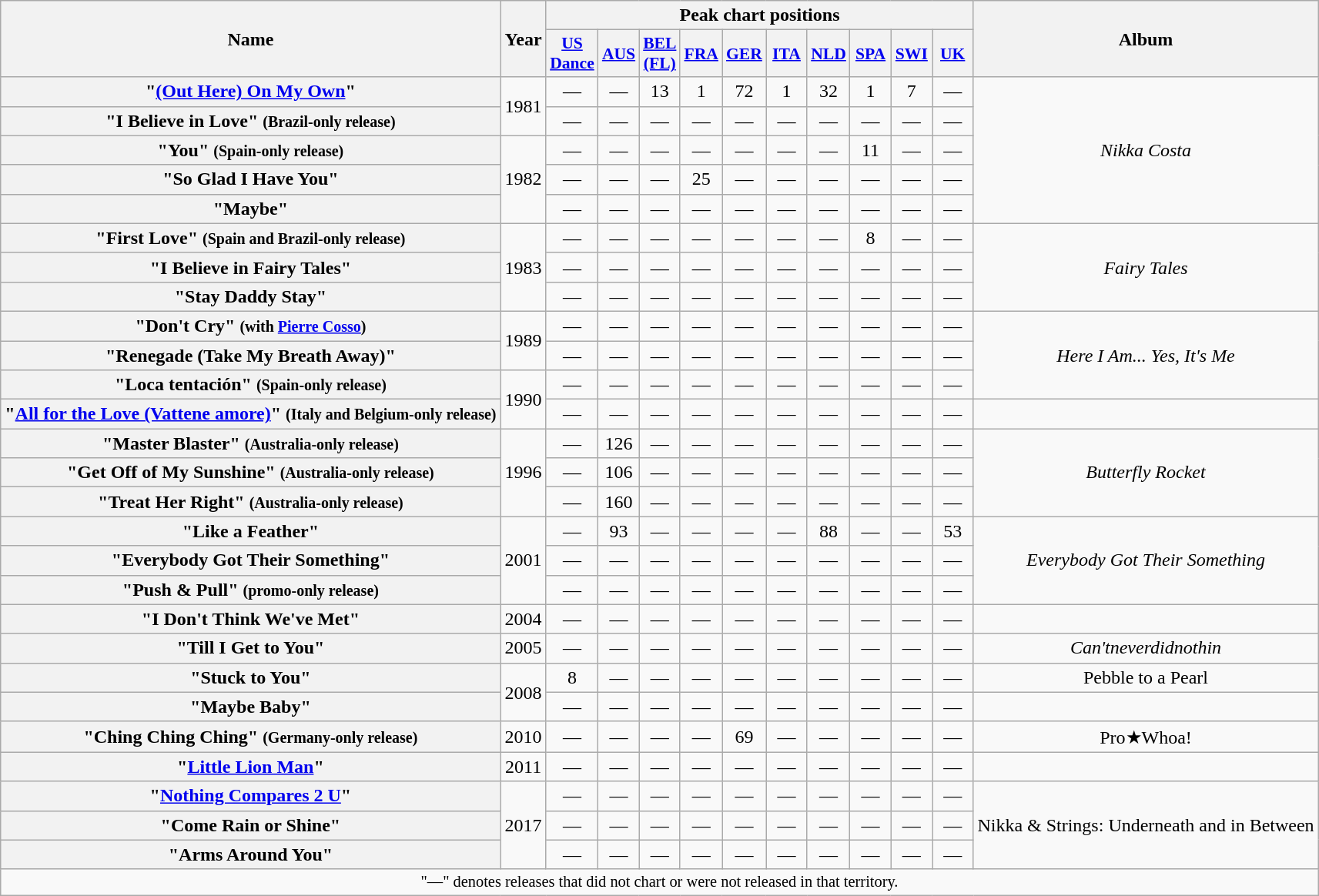<table class="wikitable plainrowheaders" style="text-align:center;" border="1">
<tr>
<th rowspan="2">Name</th>
<th rowspan="2" style="width:2em;">Year</th>
<th colspan="10">Peak chart positions</th>
<th rowspan="2">Album</th>
</tr>
<tr>
<th scope="col" style="width:2em;font-size:90%;"><a href='#'>US Dance</a><br></th>
<th scope="col" style="width:2em;font-size:90%;"><a href='#'>AUS</a><br></th>
<th scope="col" style="width:2em;font-size:90%;"><a href='#'>BEL<br>(FL)</a><br></th>
<th scope="col" style="width:2em;font-size:90%;"><a href='#'>FRA</a><br></th>
<th scope="col" style="width:2em;font-size:90%;"><a href='#'>GER</a><br></th>
<th scope="col" style="width:2em;font-size:90%;"><a href='#'>ITA</a><br></th>
<th scope="col" style="width:2em;font-size:90%;"><a href='#'>NLD</a><br></th>
<th scope="col" style="width:2em;font-size:90%;"><a href='#'>SPA</a><br></th>
<th scope="col" style="width:2em;font-size:90%;"><a href='#'>SWI</a><br></th>
<th scope="col" style="width:2em;font-size:90%;"><a href='#'>UK</a><br></th>
</tr>
<tr>
<th scope="row">"<a href='#'>(Out Here) On My Own</a>"</th>
<td rowspan="2">1981</td>
<td>—</td>
<td>—</td>
<td>13</td>
<td>1</td>
<td>72</td>
<td>1</td>
<td>32</td>
<td>1</td>
<td>7</td>
<td>—</td>
<td rowspan="5"><em>Nikka Costa</em></td>
</tr>
<tr>
<th scope="row">"I Believe in Love" <small>(Brazil-only release)</small></th>
<td>—</td>
<td>—</td>
<td>—</td>
<td>—</td>
<td>—</td>
<td>—</td>
<td>—</td>
<td>—</td>
<td>—</td>
<td>—</td>
</tr>
<tr>
<th scope="row">"You" <small>(Spain-only release)</small></th>
<td rowspan="3">1982</td>
<td>—</td>
<td>—</td>
<td>—</td>
<td>—</td>
<td>—</td>
<td>—</td>
<td>—</td>
<td>11</td>
<td>—</td>
<td>—</td>
</tr>
<tr>
<th scope="row">"So Glad I Have You"</th>
<td>—</td>
<td>—</td>
<td>—</td>
<td>25</td>
<td>—</td>
<td>—</td>
<td>—</td>
<td>—</td>
<td>—</td>
<td>—</td>
</tr>
<tr>
<th scope="row">"Maybe"</th>
<td>—</td>
<td>—</td>
<td>—</td>
<td>—</td>
<td>—</td>
<td>—</td>
<td>—</td>
<td>—</td>
<td>—</td>
<td>—</td>
</tr>
<tr>
<th scope="row">"First Love" <small>(Spain and Brazil-only release)</small></th>
<td rowspan="3">1983</td>
<td>—</td>
<td>—</td>
<td>—</td>
<td>—</td>
<td>—</td>
<td>—</td>
<td>—</td>
<td>8</td>
<td>—</td>
<td>—</td>
<td rowspan="3"><em>Fairy Tales</em></td>
</tr>
<tr>
<th scope="row">"I Believe in Fairy Tales"</th>
<td>—</td>
<td>—</td>
<td>—</td>
<td>—</td>
<td>—</td>
<td>—</td>
<td>—</td>
<td>—</td>
<td>—</td>
<td>—</td>
</tr>
<tr>
<th scope="row">"Stay Daddy Stay"</th>
<td align="center" valign="center">—</td>
<td>—</td>
<td>—</td>
<td>—</td>
<td>—</td>
<td>—</td>
<td>—</td>
<td>—</td>
<td>—</td>
<td>—</td>
</tr>
<tr>
<th scope="row">"Don't Cry" <small>(with <a href='#'>Pierre Cosso</a>)</small></th>
<td rowspan="2">1989</td>
<td>—</td>
<td>—</td>
<td>—</td>
<td>—</td>
<td>—</td>
<td>—</td>
<td>—</td>
<td>—</td>
<td>—</td>
<td>—</td>
<td rowspan="3"><em>Here I Am... Yes, It's Me</em></td>
</tr>
<tr>
<th scope="row">"Renegade (Take My Breath Away)"</th>
<td>—</td>
<td>—</td>
<td>—</td>
<td>—</td>
<td>—</td>
<td>—</td>
<td>—</td>
<td>—</td>
<td>—</td>
<td>—</td>
</tr>
<tr>
<th scope="row">"Loca tentación" <small>(Spain-only release)</small></th>
<td rowspan="2">1990</td>
<td>—</td>
<td>—</td>
<td>—</td>
<td>—</td>
<td>—</td>
<td>—</td>
<td>—</td>
<td>—</td>
<td>—</td>
<td>—</td>
</tr>
<tr>
<th scope="row">"<a href='#'>All for the Love (Vattene amore)</a>" <small>(Italy and Belgium-only release)</small></th>
<td>—</td>
<td>—</td>
<td>—</td>
<td>—</td>
<td>—</td>
<td>—</td>
<td>—</td>
<td>—</td>
<td>—</td>
<td>—</td>
<td></td>
</tr>
<tr>
<th scope="row">"Master Blaster" <small>(Australia-only release)</small></th>
<td rowspan="3">1996</td>
<td>—</td>
<td>126</td>
<td>—</td>
<td>—</td>
<td>—</td>
<td>—</td>
<td>—</td>
<td>—</td>
<td>—</td>
<td>—</td>
<td rowspan="3"><em>Butterfly Rocket</em></td>
</tr>
<tr>
<th scope="row">"Get Off of My Sunshine" <small>(Australia-only release)</small></th>
<td>—</td>
<td>106</td>
<td>—</td>
<td>—</td>
<td>—</td>
<td>—</td>
<td>—</td>
<td>—</td>
<td>—</td>
<td>—</td>
</tr>
<tr>
<th scope="row">"Treat Her Right" <small>(Australia-only release)</small></th>
<td>—</td>
<td>160</td>
<td>—</td>
<td>—</td>
<td>—</td>
<td>—</td>
<td>—</td>
<td>—</td>
<td>—</td>
<td>—</td>
</tr>
<tr>
<th scope="row">"Like a Feather"</th>
<td rowspan="3">2001</td>
<td>—</td>
<td>93</td>
<td>—</td>
<td>—</td>
<td>—</td>
<td>—</td>
<td>88</td>
<td>—</td>
<td>—</td>
<td>53</td>
<td rowspan="3"><em>Everybody Got Their Something</em></td>
</tr>
<tr>
<th scope="row">"Everybody Got Their Something"</th>
<td>—</td>
<td>—</td>
<td>—</td>
<td>—</td>
<td>—</td>
<td>—</td>
<td>—</td>
<td>—</td>
<td>—</td>
<td>—</td>
</tr>
<tr>
<th scope="row">"Push & Pull" <small>(promo-only release)</small></th>
<td>—</td>
<td>—</td>
<td>—</td>
<td>—</td>
<td>—</td>
<td>—</td>
<td>—</td>
<td>—</td>
<td>—</td>
<td>—</td>
</tr>
<tr>
<th scope="row">"I Don't Think We've Met"</th>
<td>2004</td>
<td>—</td>
<td>—</td>
<td>—</td>
<td>—</td>
<td>—</td>
<td>—</td>
<td>—</td>
<td>—</td>
<td>—</td>
<td>—</td>
<td></td>
</tr>
<tr>
<th scope="row">"Till I Get to You"</th>
<td>2005</td>
<td>—</td>
<td>—</td>
<td>—</td>
<td>—</td>
<td>—</td>
<td>—</td>
<td>—</td>
<td>—</td>
<td>—</td>
<td>—</td>
<td><em>Can'tneverdidnothin<strong></td>
</tr>
<tr>
<th scope="row">"Stuck to You"</th>
<td rowspan="2">2008</td>
<td>8</td>
<td>—</td>
<td>—</td>
<td>—</td>
<td>—</td>
<td>—</td>
<td>—</td>
<td>—</td>
<td>—</td>
<td>—</td>
<td></em>Pebble to a Pearl<em></td>
</tr>
<tr>
<th scope="row">"Maybe Baby"</th>
<td>—</td>
<td>—</td>
<td>—</td>
<td>—</td>
<td>—</td>
<td>—</td>
<td>—</td>
<td>—</td>
<td>—</td>
<td>—</td>
<td></td>
</tr>
<tr>
<th scope="row">"Ching Ching Ching" <small>(Germany-only release)</small></th>
<td>2010</td>
<td>—</td>
<td>—</td>
<td>—</td>
<td>—</td>
<td>69</td>
<td>—</td>
<td>—</td>
<td>—</td>
<td>—</td>
<td>—</td>
<td></em>Pro★Whoa!<em></td>
</tr>
<tr>
<th scope="row">"<a href='#'>Little Lion Man</a>"</th>
<td>2011</td>
<td>—</td>
<td>—</td>
<td>—</td>
<td>—</td>
<td>—</td>
<td>—</td>
<td>—</td>
<td>—</td>
<td>—</td>
<td>—</td>
<td></td>
</tr>
<tr>
<th scope="row">"<a href='#'>Nothing Compares 2 U</a>"</th>
<td rowspan="3">2017</td>
<td>—</td>
<td>—</td>
<td>—</td>
<td>—</td>
<td>—</td>
<td>—</td>
<td>—</td>
<td>—</td>
<td>—</td>
<td>—</td>
<td rowspan="3"></em>Nikka & Strings: Underneath and in Between<em></td>
</tr>
<tr>
<th scope="row">"Come Rain or Shine"</th>
<td>—</td>
<td>—</td>
<td>—</td>
<td>—</td>
<td>—</td>
<td>—</td>
<td>—</td>
<td>—</td>
<td>—</td>
<td>—</td>
</tr>
<tr>
<th scope="row">"Arms Around You"</th>
<td>—</td>
<td>—</td>
<td>—</td>
<td>—</td>
<td>—</td>
<td>—</td>
<td>—</td>
<td>—</td>
<td>—</td>
<td>—</td>
</tr>
<tr>
<td colspan="13" style="font-size:85%">"—" denotes releases that did not chart or were not released in that territory.</td>
</tr>
</table>
